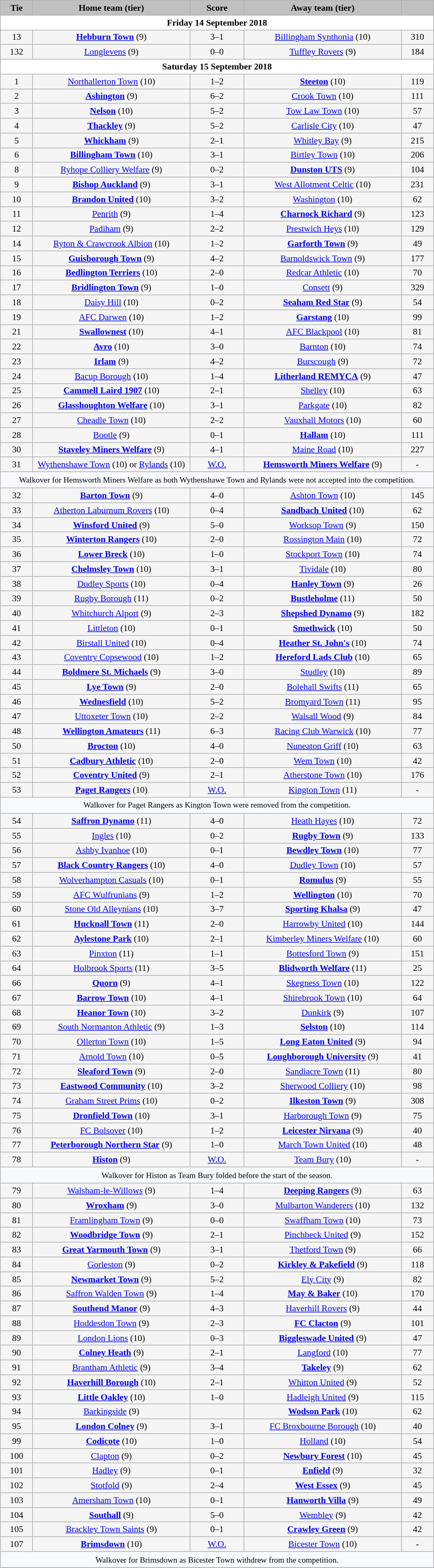<table class="wikitable" style="width: 700px; background:WhiteSmoke; text-align:center; font-size:90%">
<tr>
<td scope="col" style="width:  7.50%; background:silver;"><strong>Tie</strong></td>
<td scope="col" style="width: 36.25%; background:silver;"><strong>Home team (tier)</strong></td>
<td scope="col" style="width: 12.50%; background:silver;"><strong>Score</strong></td>
<td scope="col" style="width: 36.25%; background:silver;"><strong>Away team (tier)</strong></td>
<td scope="col" style="width:  7.50%; background:silver;"><strong></strong></td>
</tr>
<tr>
<td colspan="5" style= background:White><strong>Friday 14 September 2018</strong></td>
</tr>
<tr>
<td>13</td>
<td><strong><a href='#'>Hebburn Town</a></strong> (9)</td>
<td>3–1</td>
<td><a href='#'>Billingham Synthonia</a> (10)</td>
<td>310</td>
</tr>
<tr>
<td>132</td>
<td><a href='#'>Longlevens</a> (9)</td>
<td>0–0</td>
<td><a href='#'>Tuffley Rovers</a> (9)</td>
<td>184</td>
</tr>
<tr>
<td colspan="5" style= background:White><strong>Saturday 15 September 2018</strong></td>
</tr>
<tr>
<td>1</td>
<td><a href='#'>Northallerton Town</a> (10)</td>
<td>1–2</td>
<td><strong><a href='#'>Steeton</a></strong> (10)</td>
<td>119</td>
</tr>
<tr>
<td>2</td>
<td><strong><a href='#'>Ashington</a></strong> (9)</td>
<td>6–2</td>
<td><a href='#'>Crook Town</a> (10)</td>
<td>111</td>
</tr>
<tr>
<td>3</td>
<td><strong><a href='#'>Nelson</a></strong> (10)</td>
<td>5–2</td>
<td><a href='#'>Tow Law Town</a> (10)</td>
<td>57</td>
</tr>
<tr>
<td>4</td>
<td><strong><a href='#'>Thackley</a></strong> (9)</td>
<td>5–2</td>
<td><a href='#'>Carlisle City</a> (10)</td>
<td>47</td>
</tr>
<tr>
<td>5</td>
<td><strong><a href='#'>Whickham</a></strong> (9)</td>
<td>2–1 </td>
<td><a href='#'>Whitley Bay</a> (9)</td>
<td>215</td>
</tr>
<tr>
<td>6</td>
<td><strong><a href='#'>Billingham Town</a></strong> (10)</td>
<td>3–1</td>
<td><a href='#'>Birtley Town</a> (10)</td>
<td>206</td>
</tr>
<tr>
<td>8</td>
<td><a href='#'>Ryhope Colliery Welfare</a> (9)</td>
<td>0–2</td>
<td><strong><a href='#'>Dunston UTS</a></strong> (9)</td>
<td>104</td>
</tr>
<tr>
<td>9</td>
<td><strong><a href='#'>Bishop Auckland</a></strong> (9)</td>
<td>3–1 </td>
<td><a href='#'>West Allotment Celtic</a> (10)</td>
<td>231</td>
</tr>
<tr>
<td>10</td>
<td><strong><a href='#'>Brandon United</a></strong> (10)</td>
<td>3–2 </td>
<td><a href='#'>Washington</a> (10)</td>
<td>62</td>
</tr>
<tr>
<td>11</td>
<td><a href='#'>Penrith</a> (9)</td>
<td>1–4</td>
<td><strong><a href='#'>Charnock Richard</a></strong> (9)</td>
<td>123</td>
</tr>
<tr>
<td>12</td>
<td><a href='#'>Padiham</a> (9)</td>
<td>2–2</td>
<td><a href='#'>Prestwich Heys</a> (10)</td>
<td>129</td>
</tr>
<tr>
<td>14</td>
<td><a href='#'>Ryton & Crawcrook Albion</a> (10)</td>
<td>1–2</td>
<td><strong><a href='#'>Garforth Town</a></strong> (9)</td>
<td>49</td>
</tr>
<tr>
<td>15</td>
<td><strong><a href='#'>Guisborough Town</a></strong> (9)</td>
<td>4–2</td>
<td><a href='#'>Barnoldswick Town</a> (9)</td>
<td>177</td>
</tr>
<tr>
<td>16</td>
<td><strong><a href='#'>Bedlington Terriers</a></strong> (10)</td>
<td>2–0</td>
<td><a href='#'>Redcar Athletic</a> (10)</td>
<td>70</td>
</tr>
<tr>
<td>17</td>
<td><strong><a href='#'>Bridlington Town</a></strong> (9)</td>
<td>1–0 </td>
<td><a href='#'>Consett</a> (9)</td>
<td>329</td>
</tr>
<tr>
<td>18</td>
<td><a href='#'>Daisy Hill</a> (10)</td>
<td>0–2</td>
<td><strong><a href='#'>Seaham Red Star</a></strong> (9)</td>
<td>54</td>
</tr>
<tr>
<td>19</td>
<td><a href='#'>AFC Darwen</a> (10)</td>
<td>1–2</td>
<td><strong><a href='#'>Garstang</a></strong> (10)</td>
<td>99</td>
</tr>
<tr>
<td>21</td>
<td><strong><a href='#'>Swallownest</a></strong> (10)</td>
<td>4–1</td>
<td><a href='#'>AFC Blackpool</a> (10)</td>
<td>81</td>
</tr>
<tr>
<td>22</td>
<td><strong><a href='#'>Avro</a></strong> (10)</td>
<td>3–0</td>
<td><a href='#'>Barnton</a> (10)</td>
<td>74</td>
</tr>
<tr>
<td>23</td>
<td><strong><a href='#'>Irlam</a></strong> (9)</td>
<td>4–2</td>
<td><a href='#'>Burscough</a> (9)</td>
<td>72</td>
</tr>
<tr>
<td>24</td>
<td><a href='#'>Bacup Borough</a> (10)</td>
<td>1–4</td>
<td><strong><a href='#'>Litherland REMYCA</a></strong> (9)</td>
<td>47</td>
</tr>
<tr>
<td>25</td>
<td><strong><a href='#'>Cammell Laird 1907</a></strong> (10)</td>
<td>2–1</td>
<td><a href='#'>Shelley</a> (10)</td>
<td>63</td>
</tr>
<tr>
<td>26</td>
<td><strong><a href='#'>Glasshoughton Welfare</a></strong> (10)</td>
<td>3–1</td>
<td><a href='#'>Parkgate</a> (10)</td>
<td>82</td>
</tr>
<tr>
<td>27</td>
<td><a href='#'>Cheadle Town</a> (10)</td>
<td>2–2</td>
<td><a href='#'>Vauxhall Motors</a> (10)</td>
<td>60</td>
</tr>
<tr>
<td>28</td>
<td><a href='#'>Bootle</a> (9)</td>
<td>0–1</td>
<td><strong><a href='#'>Hallam</a></strong> (10)</td>
<td>111</td>
</tr>
<tr>
<td>30</td>
<td><strong><a href='#'>Staveley Miners Welfare</a></strong> (9)</td>
<td>4–1</td>
<td><a href='#'>Maine Road</a> (10)</td>
<td>227</td>
</tr>
<tr>
<td>31</td>
<td><a href='#'>Wythenshawe Town</a> (10) or <a href='#'>Rylands</a> (10)</td>
<td><a href='#'>W.O.</a></td>
<td><strong><a href='#'>Hemsworth Miners Welfare</a></strong> (9)</td>
<td>-</td>
</tr>
<tr>
<td colspan="5" style="background:GhostWhite; height:20px; text-align:center; font-size:90%">Walkover for Hemsworth Miners Welfare as both Wythenshawe Town and Rylands were not accepted into the competition.</td>
</tr>
<tr>
<td>32</td>
<td><strong><a href='#'>Barton Town</a></strong> (9)</td>
<td>4–0</td>
<td><a href='#'>Ashton Town</a> (10)</td>
<td>145</td>
</tr>
<tr>
<td>33</td>
<td><a href='#'>Atherton Laburnum Rovers</a> (10)</td>
<td>0–4</td>
<td><strong><a href='#'>Sandbach United</a></strong> (10)</td>
<td>62</td>
</tr>
<tr>
<td>34</td>
<td><strong><a href='#'>Winsford United</a></strong> (9)</td>
<td>5–0</td>
<td><a href='#'>Worksop Town</a> (9)</td>
<td>150</td>
</tr>
<tr>
<td>35</td>
<td><strong><a href='#'>Winterton Rangers</a></strong> (10)</td>
<td>2–0</td>
<td><a href='#'>Rossington Main</a> (10)</td>
<td>72</td>
</tr>
<tr>
<td>36</td>
<td><strong><a href='#'>Lower Breck</a></strong> (10)</td>
<td>1–0</td>
<td><a href='#'>Stockport Town</a> (10)</td>
<td>74</td>
</tr>
<tr>
<td>37</td>
<td><strong><a href='#'>Chelmsley Town</a></strong> (10)</td>
<td>3–1</td>
<td><a href='#'>Tividale</a> (10)</td>
<td>80</td>
</tr>
<tr>
<td>38</td>
<td><a href='#'>Dudley Sports</a> (10)</td>
<td>0–4</td>
<td><strong><a href='#'>Hanley Town</a></strong> (9)</td>
<td>26</td>
</tr>
<tr>
<td>39</td>
<td><a href='#'>Rugby Borough</a> (11)</td>
<td>0–2</td>
<td><strong><a href='#'>Bustleholme</a></strong> (11)</td>
<td>50</td>
</tr>
<tr>
<td>40</td>
<td><a href='#'>Whitchurch Alport</a> (9)</td>
<td>2–3 </td>
<td><strong><a href='#'>Shepshed Dynamo</a></strong> (9)</td>
<td>182</td>
</tr>
<tr>
<td>41</td>
<td><a href='#'>Littleton</a> (10)</td>
<td>0–1</td>
<td><strong><a href='#'>Smethwick</a></strong> (10)</td>
<td>50</td>
</tr>
<tr>
<td>42</td>
<td><a href='#'>Birstall United</a> (10)</td>
<td>0–4</td>
<td><strong><a href='#'>Heather St. John's</a></strong> (10)</td>
<td>74</td>
</tr>
<tr>
<td>43</td>
<td><a href='#'>Coventry Copsewood</a> (10)</td>
<td>1–2</td>
<td><strong><a href='#'>Hereford Lads Club</a></strong> (10)</td>
<td>65</td>
</tr>
<tr>
<td>44</td>
<td><strong><a href='#'>Boldmere St. Michaels</a></strong> (9)</td>
<td>3–0</td>
<td><a href='#'>Studley</a> (10)</td>
<td>89</td>
</tr>
<tr>
<td>45</td>
<td><strong><a href='#'>Lye Town</a></strong> (9)</td>
<td>2–0</td>
<td><a href='#'>Bolehall Swifts</a> (11)</td>
<td>65</td>
</tr>
<tr>
<td>46</td>
<td><strong><a href='#'>Wednesfield</a></strong> (10)</td>
<td>5–2</td>
<td><a href='#'>Bromyard Town</a> (11)</td>
<td>95</td>
</tr>
<tr>
<td>47</td>
<td><a href='#'>Uttoxeter Town</a> (10)</td>
<td>2–2</td>
<td><a href='#'>Walsall Wood</a> (9)</td>
<td>84</td>
</tr>
<tr>
<td>48</td>
<td><strong><a href='#'>Wellington Amateurs</a></strong> (11)</td>
<td>6–3</td>
<td><a href='#'>Racing Club Warwick</a> (10)</td>
<td>77</td>
</tr>
<tr>
<td>50</td>
<td><strong><a href='#'>Brocton</a></strong> (10)</td>
<td>4–0</td>
<td><a href='#'>Nuneaton Griff</a> (10)</td>
<td>63</td>
</tr>
<tr>
<td>51</td>
<td><strong><a href='#'>Cadbury Athletic</a></strong> (10)</td>
<td>2–0</td>
<td><a href='#'>Wem Town</a> (10)</td>
<td>42</td>
</tr>
<tr>
<td>52</td>
<td><strong><a href='#'>Coventry United</a></strong> (9)</td>
<td>2–1</td>
<td><a href='#'>Atherstone Town</a> (10)</td>
<td>176</td>
</tr>
<tr>
<td>53</td>
<td><strong><a href='#'>Paget Rangers</a></strong> (10)</td>
<td><a href='#'>W.O.</a></td>
<td><a href='#'>Kington Town</a> (11)</td>
<td>-</td>
</tr>
<tr>
<td colspan="5" style="background:GhostWhite; height:20px; text-align:center; font-size:90%">Walkover for Paget Rangers as Kington Town were removed from the competition.</td>
</tr>
<tr>
<td>54</td>
<td><strong><a href='#'>Saffron Dynamo</a></strong> (11)</td>
<td>4–0</td>
<td><a href='#'>Heath Hayes</a> (10)</td>
<td>72</td>
</tr>
<tr>
<td>55</td>
<td><a href='#'>Ingles</a> (10)</td>
<td>0–2</td>
<td><strong><a href='#'>Rugby Town</a></strong> (9)</td>
<td>133</td>
</tr>
<tr>
<td>56</td>
<td><a href='#'>Ashby Ivanhoe</a> (10)</td>
<td>0–1</td>
<td><strong><a href='#'>Bewdley Town</a></strong> (10)</td>
<td>77</td>
</tr>
<tr>
<td>57</td>
<td><strong><a href='#'>Black Country Rangers</a></strong> (10)</td>
<td>4–0</td>
<td><a href='#'>Dudley Town</a> (10)</td>
<td>57</td>
</tr>
<tr>
<td>58</td>
<td><a href='#'>Wolverhampton Casuals</a> (10)</td>
<td>0–1</td>
<td><strong><a href='#'>Romulus</a></strong> (9)</td>
<td>55</td>
</tr>
<tr>
<td>59</td>
<td><a href='#'>AFC Wulfrunians</a> (9)</td>
<td>1–2</td>
<td><strong><a href='#'>Wellington</a></strong> (10)</td>
<td>70</td>
</tr>
<tr>
<td>60</td>
<td><a href='#'>Stone Old Alleynians</a> (10)</td>
<td>3–7</td>
<td><strong><a href='#'>Sporting Khalsa</a></strong> (9)</td>
<td>47</td>
</tr>
<tr>
<td>61</td>
<td><strong><a href='#'>Hucknall Town</a></strong> (11)</td>
<td>2–0</td>
<td><a href='#'>Harrowby United</a> (10)</td>
<td>144</td>
</tr>
<tr>
<td>62</td>
<td><strong><a href='#'>Aylestone Park</a></strong> (10)</td>
<td>2–1</td>
<td><a href='#'>Kimberley Miners Welfare</a> (10)</td>
<td>60</td>
</tr>
<tr>
<td>63</td>
<td><a href='#'>Pinxton</a> (11)</td>
<td>1–1</td>
<td><a href='#'>Bottesford Town</a> (9)</td>
<td>151</td>
</tr>
<tr>
<td>64</td>
<td><a href='#'>Holbrook Sports</a> (11)</td>
<td>3–5</td>
<td><strong><a href='#'>Blidworth Welfare</a></strong> (11)</td>
<td>25</td>
</tr>
<tr>
<td>66</td>
<td><strong><a href='#'>Quorn</a></strong> (9)</td>
<td>4–1</td>
<td><a href='#'>Skegness Town</a> (10)</td>
<td>122</td>
</tr>
<tr>
<td>67</td>
<td><strong><a href='#'>Barrow Town</a></strong> (10)</td>
<td>4–1</td>
<td><a href='#'>Shirebrook Town</a> (10)</td>
<td>64</td>
</tr>
<tr>
<td>68</td>
<td><strong><a href='#'>Heanor Town</a></strong> (10)</td>
<td>3–2</td>
<td><a href='#'>Dunkirk</a> (9)</td>
<td>107</td>
</tr>
<tr>
<td>69</td>
<td><a href='#'>South Normanton Athletic</a> (9)</td>
<td>1–3</td>
<td><strong><a href='#'>Selston</a></strong> (10)</td>
<td>114</td>
</tr>
<tr .>
<td>70</td>
<td><a href='#'>Ollerton Town</a> (10)</td>
<td>1–5 </td>
<td><strong><a href='#'>Long Eaton United</a></strong> (9)</td>
<td>94</td>
</tr>
<tr>
<td>71</td>
<td><a href='#'>Arnold Town</a> (10)</td>
<td>0–5</td>
<td><strong><a href='#'>Loughborough University</a></strong> (9)</td>
<td>41</td>
</tr>
<tr>
<td>72</td>
<td><strong><a href='#'>Sleaford Town</a></strong> (9)</td>
<td>2–0</td>
<td><a href='#'>Sandiacre Town</a> (11)</td>
<td>80</td>
</tr>
<tr>
<td>73</td>
<td><strong><a href='#'>Eastwood Community</a></strong> (10)</td>
<td>3–2</td>
<td><a href='#'>Sherwood Colliery</a> (10)</td>
<td>98</td>
</tr>
<tr>
<td>74</td>
<td><a href='#'>Graham Street Prims</a> (10)</td>
<td>0–2</td>
<td><strong><a href='#'>Ilkeston Town</a></strong> (9)</td>
<td>308</td>
</tr>
<tr>
<td>75</td>
<td><strong><a href='#'>Dronfield Town</a></strong> (10)</td>
<td>3–1</td>
<td><a href='#'>Harborough Town</a> (9)</td>
<td>75</td>
</tr>
<tr>
<td>76</td>
<td><a href='#'>FC Bolsover</a> (10)</td>
<td>1–2</td>
<td><strong><a href='#'>Leicester Nirvana</a></strong> (9)</td>
<td>40</td>
</tr>
<tr>
<td>77</td>
<td><strong><a href='#'>Peterborough Northern Star</a></strong> (9)</td>
<td>1–0</td>
<td><a href='#'>March Town United</a> (10)</td>
<td>48</td>
</tr>
<tr>
<td>78</td>
<td><strong><a href='#'>Histon</a></strong> (9)</td>
<td><a href='#'>W.O.</a></td>
<td><a href='#'>Team Bury</a> (10)</td>
<td>-</td>
</tr>
<tr>
<td colspan="5" style="background:GhostWhite; height:20px; text-align:center; font-size:90%">Walkover for Histon as Team Bury folded before the start of the season.</td>
</tr>
<tr>
<td>79</td>
<td><a href='#'>Walsham-le-Willows</a> (9)</td>
<td>1–4</td>
<td><strong><a href='#'>Deeping Rangers</a></strong> (9)</td>
<td>63</td>
</tr>
<tr>
<td>80</td>
<td><strong><a href='#'>Wroxham</a></strong> (9)</td>
<td>3–0</td>
<td><a href='#'>Mulbarton Wanderers</a> (10)</td>
<td>132</td>
</tr>
<tr>
<td>81</td>
<td><a href='#'>Framlingham Town</a> (9)</td>
<td>0–0</td>
<td><a href='#'>Swaffham Town</a> (10)</td>
<td>73</td>
</tr>
<tr>
<td>82</td>
<td><strong><a href='#'>Woodbridge Town</a></strong> (9)</td>
<td>2–1</td>
<td><a href='#'>Pinchbeck United</a> (9)</td>
<td>152</td>
</tr>
<tr>
<td>83</td>
<td><strong><a href='#'>Great Yarmouth Town</a></strong> (9)</td>
<td>3–1</td>
<td><a href='#'>Thetford Town</a> (9)</td>
<td>66</td>
</tr>
<tr>
<td>84</td>
<td><a href='#'>Gorleston</a> (9)</td>
<td>0–2</td>
<td><strong><a href='#'>Kirkley & Pakefield</a></strong> (9)</td>
<td>118</td>
</tr>
<tr>
<td>85</td>
<td><strong><a href='#'>Newmarket Town</a></strong> (9)</td>
<td>5–2</td>
<td><a href='#'>Ely City</a> (9)</td>
<td>82</td>
</tr>
<tr>
<td>86</td>
<td><a href='#'>Saffron Walden Town</a> (9)</td>
<td>1–4</td>
<td><strong><a href='#'>May & Baker</a></strong> (10)</td>
<td>170</td>
</tr>
<tr>
<td>87</td>
<td><strong><a href='#'>Southend Manor</a></strong> (9)</td>
<td>4–3</td>
<td><a href='#'>Haverhill Rovers</a> (9)</td>
<td>44</td>
</tr>
<tr>
<td>88</td>
<td><a href='#'>Hoddesdon Town</a> (9)</td>
<td>2–3</td>
<td><strong><a href='#'>FC Clacton</a></strong> (9)</td>
<td>101</td>
</tr>
<tr>
<td>89</td>
<td><a href='#'>London Lions</a> (10)</td>
<td>0–3</td>
<td><strong><a href='#'>Biggleswade United</a></strong> (9)</td>
<td>47</td>
</tr>
<tr>
<td>90</td>
<td><strong><a href='#'>Colney Heath</a></strong> (9)</td>
<td>2–1</td>
<td><a href='#'>Langford</a> (10)</td>
<td>77</td>
</tr>
<tr>
<td>91</td>
<td><a href='#'>Brantham Athletic</a> (9)</td>
<td>3–4</td>
<td><strong><a href='#'>Takeley</a></strong> (9)</td>
<td>62</td>
</tr>
<tr>
<td>92</td>
<td><strong><a href='#'>Haverhill Borough</a></strong> (10)</td>
<td>2–1</td>
<td><a href='#'>Whitton United</a> (9)</td>
<td>52</td>
</tr>
<tr>
<td>93</td>
<td><strong><a href='#'>Little Oakley</a></strong> (10)</td>
<td>1–0</td>
<td><a href='#'>Hadleigh United</a> (9)</td>
<td>115</td>
</tr>
<tr>
<td>94</td>
<td><a href='#'>Barkingside</a> (9)</td>
<td></td>
<td><strong><a href='#'>Wodson Park</a></strong> (10)</td>
<td>62</td>
</tr>
<tr>
<td>95</td>
<td><strong><a href='#'>London Colney</a></strong> (9)</td>
<td>3–1</td>
<td><a href='#'>FC Broxbourne Borough</a> (10)</td>
<td>40</td>
</tr>
<tr>
<td>99</td>
<td><strong><a href='#'>Codicote</a></strong> (10)</td>
<td>1–0</td>
<td><a href='#'>Holland</a> (10)</td>
<td>54</td>
</tr>
<tr>
<td>100</td>
<td><a href='#'>Clapton</a> (9)</td>
<td>0–2</td>
<td><strong><a href='#'>Newbury Forest</a></strong> (10)</td>
<td>45</td>
</tr>
<tr>
<td>101</td>
<td><a href='#'>Hadley</a> (9)</td>
<td>0–1</td>
<td><strong><a href='#'>Enfield</a></strong> (9)</td>
<td>32</td>
</tr>
<tr>
<td>102</td>
<td><a href='#'>Stotfold</a> (9)</td>
<td>2–4</td>
<td><strong><a href='#'>West Essex</a></strong> (9)</td>
<td>45</td>
</tr>
<tr>
<td>103</td>
<td><a href='#'>Amersham Town</a> (10)</td>
<td>0–1</td>
<td><strong><a href='#'>Hanworth Villa</a></strong> (9)</td>
<td>49</td>
</tr>
<tr>
<td>104</td>
<td><strong><a href='#'>Southall</a></strong> (9)</td>
<td>5–0</td>
<td><a href='#'>Wembley</a> (9)</td>
<td>42</td>
</tr>
<tr>
<td>105</td>
<td><a href='#'>Brackley Town Saints</a> (9)</td>
<td>0–1</td>
<td><strong><a href='#'>Crawley Green</a></strong> (9)</td>
<td>42</td>
</tr>
<tr>
<td>107</td>
<td><strong><a href='#'>Brimsdown</a></strong> (10)</td>
<td><a href='#'>W.O.</a></td>
<td><a href='#'>Bicester Town</a> (10)</td>
<td>-</td>
</tr>
<tr>
<td colspan="5" style="background:GhostWhite; height:20px; text-align:center; font-size:90%">Walkover for Brimsdown as Bicester Town withdrew from the competition.</td>
</tr>
<tr>
</tr>
</table>
